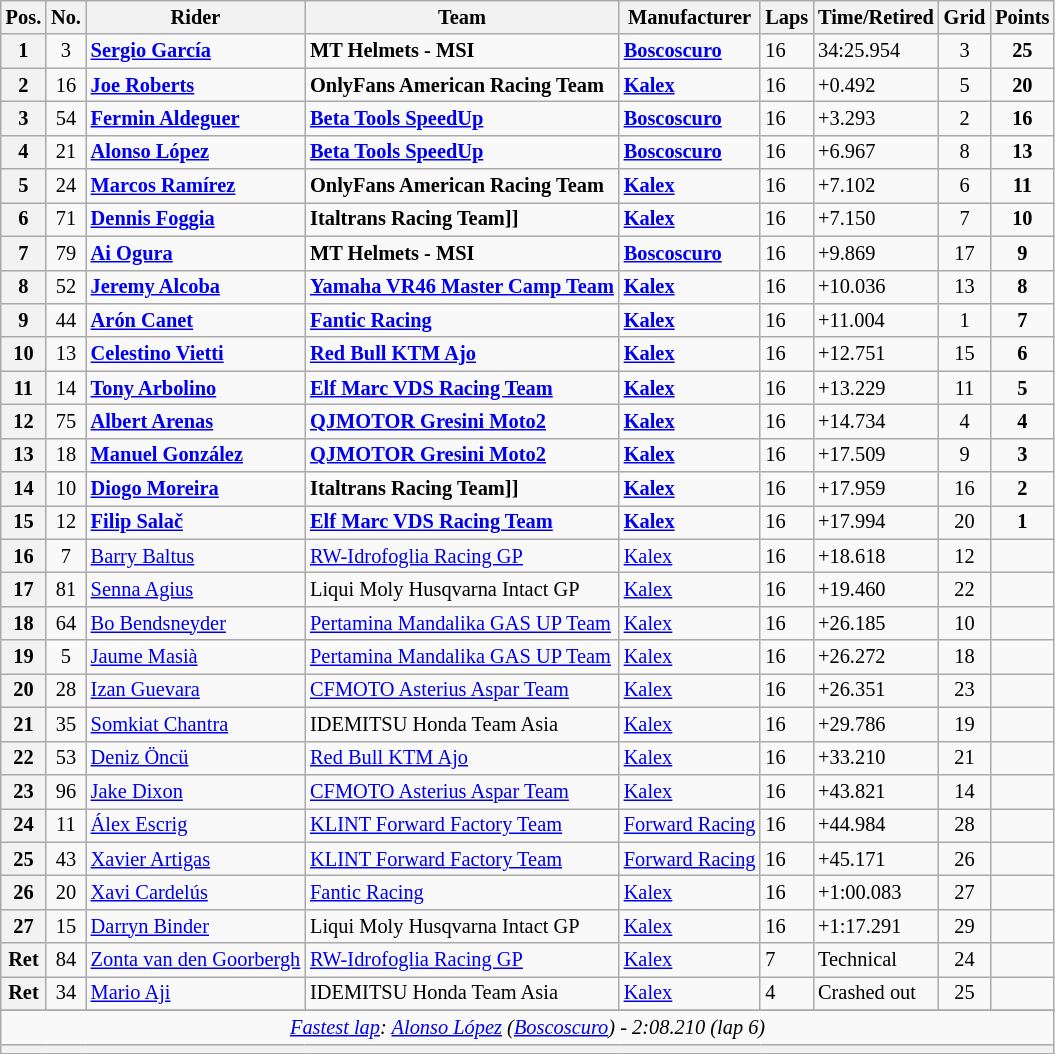<table class="wikitable sortable" style="font-size: 85%;">
<tr>
<th>Pos.</th>
<th>No.</th>
<th>Rider</th>
<th>Team</th>
<th>Manufacturer</th>
<th>Laps</th>
<th>Time/Retired</th>
<th>Grid</th>
<th>Points</th>
</tr>
<tr>
<th scope="row">1</th>
<td align="center">3</td>
<td>  <strong><a href='#'>Sergio García</a></strong></td>
<td><strong>MT Helmets - MSI </strong></td>
<td><strong><a href='#'>Boscoscuro</a> </strong></td>
<td>16</td>
<td>34:25.954</td>
<td align="center">3</td>
<td align="center"><strong>25</strong></td>
</tr>
<tr>
<th scope="row">2</th>
<td align="center">16</td>
<td> <strong><a href='#'>Joe Roberts</a></strong></td>
<td><strong>OnlyFans American Racing Team</strong></td>
<td><strong><a href='#'>Kalex</a></strong></td>
<td>16</td>
<td>+0.492</td>
<td align="center">5</td>
<td align="center"><strong>20</strong></td>
</tr>
<tr>
<th scope="row">3</th>
<td align="center">54</td>
<td> <strong><a href='#'>Fermin Aldeguer</a></strong></td>
<td><strong><a href='#'>Beta Tools SpeedUp</a></strong></td>
<td><strong><a href='#'>Boscoscuro</a></strong></td>
<td>16</td>
<td>+3.293</td>
<td align="center">2</td>
<td align="center"><strong>16</strong></td>
</tr>
<tr>
<th scope="row">4</th>
<td align="center">21</td>
<td> <strong><a href='#'>Alonso López</a></strong></td>
<td><strong><a href='#'>Beta Tools SpeedUp</a></strong></td>
<td><strong><a href='#'>Boscoscuro</a></strong></td>
<td>16</td>
<td>+6.967</td>
<td align="center">8</td>
<td align="center"><strong>13</strong></td>
</tr>
<tr>
<th scope="row">5</th>
<td align="center">24</td>
<td> <strong><a href='#'>Marcos Ramírez</a></strong></td>
<td><strong>OnlyFans American Racing Team</strong></td>
<td><strong><a href='#'>Kalex</a></strong></td>
<td>16</td>
<td>+7.102</td>
<td align="center">6</td>
<td align="center"><strong>11</strong></td>
</tr>
<tr>
<th scope="row">6</th>
<td align="center">71</td>
<td> <strong><a href='#'>Dennis Foggia</a></strong></td>
<td><strong>Italtrans Racing Team]]</strong></td>
<td><strong><a href='#'>Kalex</a></strong></td>
<td>16</td>
<td>+7.150</td>
<td align="center">7</td>
<td align="center"><strong>10</strong></td>
</tr>
<tr>
<th scope="row">7</th>
<td align="center">79</td>
<td> <strong><a href='#'>Ai Ogura</a></strong></td>
<td><strong>MT Helmets - MSI</strong></td>
<td><strong><a href='#'>Boscoscuro</a></strong></td>
<td>16</td>
<td>+9.869</td>
<td align="center">17</td>
<td align="center"><strong>9</strong></td>
</tr>
<tr>
<th scope="row">8</th>
<td align="center">52</td>
<td> <strong><a href='#'>Jeremy Alcoba</a></strong></td>
<td><strong><a href='#'>Yamaha VR46 Master Camp Team</a></strong></td>
<td><strong><a href='#'>Kalex</a></strong></td>
<td>16</td>
<td>+10.036</td>
<td align="center">13</td>
<td align="center"><strong>8</strong></td>
</tr>
<tr>
<th scope="row">9</th>
<td align="center">44</td>
<td> <strong><a href='#'>Arón Canet</a></strong></td>
<td><strong><a href='#'>Fantic Racing</a></strong></td>
<td><strong><a href='#'>Kalex</a></strong></td>
<td>16</td>
<td>+11.004</td>
<td align="center">1</td>
<td align="center"><strong>7</strong></td>
</tr>
<tr>
<th scope="row">10</th>
<td align="center">13</td>
<td> <strong><a href='#'>Celestino Vietti</a></strong></td>
<td><strong><a href='#'>Red Bull KTM Ajo</a></strong></td>
<td><strong><a href='#'>Kalex</a></strong></td>
<td>16</td>
<td>+12.751</td>
<td align="center">15</td>
<td align="center"><strong>6</strong></td>
</tr>
<tr>
<th scope="row">11</th>
<td align="center">14</td>
<td> <strong><a href='#'>Tony Arbolino</a></strong></td>
<td><strong><a href='#'>Elf Marc VDS Racing Team</a></strong></td>
<td><strong><a href='#'>Kalex</a></strong></td>
<td>16</td>
<td>+13.229</td>
<td align="center">11</td>
<td align="center"><strong>5</strong></td>
</tr>
<tr>
<th scope="row">12</th>
<td align="center">75</td>
<td> <strong><a href='#'>Albert Arenas</a></strong></td>
<td><strong><a href='#'>QJMOTOR Gresini Moto2</a></strong></td>
<td><strong><a href='#'>Kalex</a></strong></td>
<td>16</td>
<td>+14.734</td>
<td align="center">4</td>
<td align="center"><strong>4</strong></td>
</tr>
<tr>
<th scope="row">13</th>
<td align="center">18</td>
<td> <strong><a href='#'>Manuel González</a></strong></td>
<td><strong><a href='#'>QJMOTOR Gresini Moto2</a></strong></td>
<td><strong><a href='#'>Kalex</a></strong></td>
<td>16</td>
<td>+17.509</td>
<td align="center">9</td>
<td align="center"><strong>3</strong></td>
</tr>
<tr>
<th scope="row">14</th>
<td align="center">10</td>
<td> <strong><a href='#'>Diogo Moreira</a></strong></td>
<td><strong>Italtrans Racing Team]]</strong></td>
<td><strong><a href='#'>Kalex</a></strong></td>
<td>16</td>
<td>+17.959</td>
<td align="center">16</td>
<td align="center"><strong>2</strong></td>
</tr>
<tr>
<th scope="row">15</th>
<td align="center">12</td>
<td> <strong><a href='#'>Filip Salač</a></strong></td>
<td><strong><a href='#'>Elf Marc VDS Racing Team</a></strong></td>
<td><strong><a href='#'>Kalex</a></strong></td>
<td>16</td>
<td>+17.994</td>
<td align="center">20</td>
<td align="center"><strong>1</strong></td>
</tr>
<tr>
<th scope="row">16</th>
<td align="center">7</td>
<td> <a href='#'>Barry Baltus</a></td>
<td><a href='#'>RW-Idrofoglia Racing GP</a></td>
<td><a href='#'>Kalex</a></td>
<td>16</td>
<td>+18.618</td>
<td align="center">12</td>
<td align="center"></td>
</tr>
<tr>
<th scope="row">17</th>
<td align="center">81</td>
<td> <a href='#'>Senna Agius</a></td>
<td>Liqui Moly Husqvarna Intact GP</td>
<td><a href='#'>Kalex</a></td>
<td>16</td>
<td>+19.460</td>
<td align="center">22</td>
<td align="center"></td>
</tr>
<tr>
<th scope="row">18</th>
<td align="center">64</td>
<td>  <a href='#'>Bo Bendsneyder</a></td>
<td><a href='#'>Pertamina Mandalika GAS UP Team</a></td>
<td><a href='#'>Kalex</a></td>
<td>16</td>
<td>+26.185</td>
<td align="center">10</td>
<td align="center"></td>
</tr>
<tr>
<th scope="row">19</th>
<td align="center">5</td>
<td> <a href='#'>Jaume Masià</a></td>
<td><a href='#'>Pertamina Mandalika GAS UP Team</a></td>
<td><a href='#'>Kalex</a></td>
<td>16</td>
<td>+26.272</td>
<td align="center">18</td>
<td align="center"></td>
</tr>
<tr>
<th scope="row">20</th>
<td align="center">28</td>
<td>  <a href='#'>Izan Guevara</a></td>
<td><a href='#'>CFMOTO Asterius Aspar Team</a></td>
<td><a href='#'>Kalex</a></td>
<td>16</td>
<td>+26.351</td>
<td align="center">23</td>
<td align="center"></td>
</tr>
<tr>
<th scope="row">21</th>
<td align="center">35</td>
<td> <a href='#'>Somkiat Chantra</a></td>
<td>IDEMITSU Honda Team Asia</td>
<td><a href='#'>Kalex</a></td>
<td>16</td>
<td>+29.786</td>
<td align="center">19</td>
<td align="center"></td>
</tr>
<tr>
<th scope="row">22</th>
<td align="center">53</td>
<td> <a href='#'>Deniz Öncü</a></td>
<td><a href='#'>Red Bull KTM Ajo</a></td>
<td><a href='#'>Kalex</a></td>
<td>16</td>
<td>+33.210</td>
<td align="center">21</td>
<td align="center"></td>
</tr>
<tr>
<th scope="row">23</th>
<td align="center">96</td>
<td>  <a href='#'>Jake Dixon</a></td>
<td><a href='#'>CFMOTO Asterius Aspar Team</a></td>
<td><a href='#'>Kalex</a></td>
<td>16</td>
<td>+43.821</td>
<td align="center">14</td>
<td align="center"></td>
</tr>
<tr>
<th scope="row">24</th>
<td align="center">11</td>
<td> <a href='#'>Álex Escrig</a></td>
<td><a href='#'>KLINT Forward Factory Team</a></td>
<td><a href='#'>Forward Racing</a></td>
<td>16</td>
<td>+44.984</td>
<td align="center">28</td>
<td align="center"></td>
</tr>
<tr>
<th scope="row">25</th>
<td align="center">43</td>
<td> <a href='#'>Xavier Artigas</a></td>
<td><a href='#'>KLINT Forward Factory Team</a></td>
<td><a href='#'>Forward Racing</a></td>
<td>16</td>
<td>+45.171</td>
<td align="center">26</td>
<td align="center"></td>
</tr>
<tr>
<th scope="row">26</th>
<td align="center">20</td>
<td> <a href='#'>Xavi Cardelús</a></td>
<td><a href='#'>Fantic Racing</a></td>
<td><a href='#'>Kalex</a></td>
<td>16</td>
<td>+1:00.083</td>
<td align="center">27</td>
<td align="center"></td>
</tr>
<tr>
<th scope="row">27</th>
<td align="center">15</td>
<td> <a href='#'>Darryn Binder</a></td>
<td>Liqui Moly Husqvarna Intact GP</td>
<td><a href='#'>Kalex</a></td>
<td>16</td>
<td>+1:17.291</td>
<td align="center">29</td>
<td align="center"></td>
</tr>
<tr>
<th scope="row">Ret</th>
<td align="center">84</td>
<td> <a href='#'>Zonta van den Goorbergh</a></td>
<td><a href='#'>RW-Idrofoglia Racing GP</a></td>
<td><a href='#'>Kalex</a></td>
<td>7</td>
<td>Technical</td>
<td align="center">24</td>
<td align="center"></td>
</tr>
<tr>
<th scope="row">Ret</th>
<td align="center">34</td>
<td> <a href='#'>Mario Aji</a></td>
<td>IDEMITSU Honda Team Asia</td>
<td><a href='#'>Kalex</a></td>
<td>4</td>
<td>Crashed out</td>
<td align="center">25</td>
<td align="center"></td>
</tr>
<tr>
</tr>
<tr class="sortbottom">
<td colspan="9" style="text-align:center"><em><a href='#'>Fastest lap</a>:  <a href='#'>Alonso López</a> (<a href='#'>Boscoscuro</a>) - 2:08.210 (lap 6)</em></td>
</tr>
<tr class="sortbottom">
<th colspan="9"></th>
</tr>
</table>
